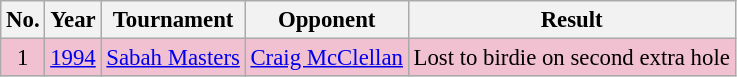<table class="wikitable" style="font-size:95%;">
<tr>
<th>No.</th>
<th>Year</th>
<th>Tournament</th>
<th>Opponent</th>
<th>Result</th>
</tr>
<tr style="background:#F2C1D1;">
<td align=center>1</td>
<td><a href='#'>1994</a></td>
<td><a href='#'>Sabah Masters</a></td>
<td> <a href='#'>Craig McClellan</a></td>
<td>Lost to birdie on second extra hole</td>
</tr>
</table>
